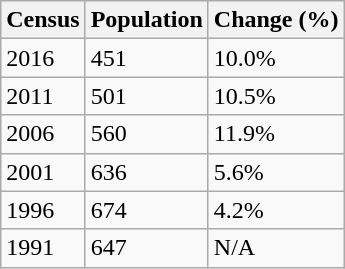<table class="wikitable">
<tr>
<th>Census</th>
<th>Population</th>
<th>Change (%)</th>
</tr>
<tr>
<td>2016</td>
<td>451</td>
<td> 10.0%</td>
</tr>
<tr>
<td>2011</td>
<td>501</td>
<td> 10.5%</td>
</tr>
<tr>
<td>2006</td>
<td>560</td>
<td> 11.9%</td>
</tr>
<tr>
<td>2001</td>
<td>636</td>
<td> 5.6%</td>
</tr>
<tr>
<td>1996</td>
<td>674</td>
<td> 4.2%</td>
</tr>
<tr>
<td>1991</td>
<td>647</td>
<td>N/A</td>
</tr>
</table>
